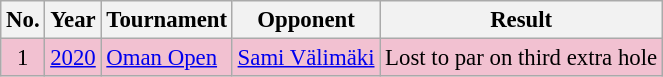<table class="wikitable" style="font-size:95%;">
<tr>
<th>No.</th>
<th>Year</th>
<th>Tournament</th>
<th>Opponent</th>
<th>Result</th>
</tr>
<tr style="background:#F2C1D1;">
<td align=center>1</td>
<td align=center><a href='#'>2020</a></td>
<td><a href='#'>Oman Open</a></td>
<td> <a href='#'>Sami Välimäki</a></td>
<td>Lost to par on third extra hole</td>
</tr>
</table>
